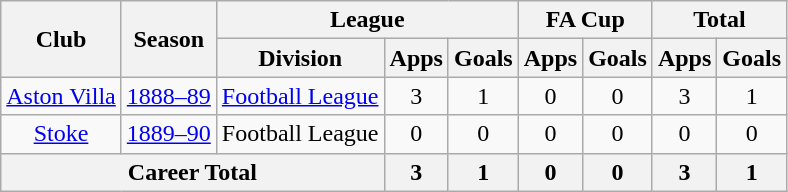<table class="wikitable" style="text-align: center;">
<tr>
<th rowspan="2">Club</th>
<th rowspan="2">Season</th>
<th colspan="3">League</th>
<th colspan="2">FA Cup</th>
<th colspan="2">Total</th>
</tr>
<tr>
<th>Division</th>
<th>Apps</th>
<th>Goals</th>
<th>Apps</th>
<th>Goals</th>
<th>Apps</th>
<th>Goals</th>
</tr>
<tr>
<td><a href='#'>Aston Villa</a></td>
<td><a href='#'>1888–89</a></td>
<td><a href='#'>Football League</a></td>
<td>3</td>
<td>1</td>
<td>0</td>
<td>0</td>
<td>3</td>
<td>1</td>
</tr>
<tr>
<td><a href='#'>Stoke</a></td>
<td><a href='#'>1889–90</a></td>
<td>Football League</td>
<td>0</td>
<td>0</td>
<td>0</td>
<td>0</td>
<td>0</td>
<td>0</td>
</tr>
<tr>
<th colspan=3>Career Total</th>
<th>3</th>
<th>1</th>
<th>0</th>
<th>0</th>
<th>3</th>
<th>1</th>
</tr>
</table>
